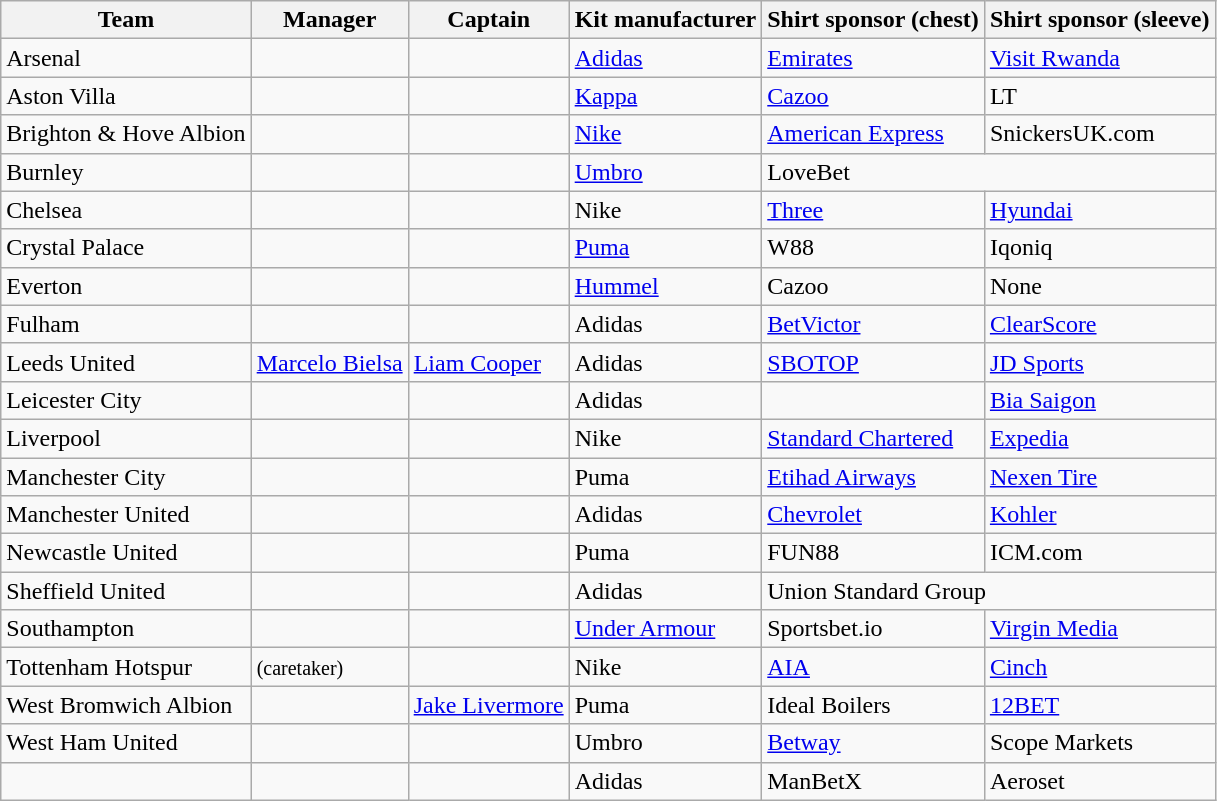<table class="wikitable sortable">
<tr>
<th>Team</th>
<th>Manager</th>
<th>Captain</th>
<th>Kit manufacturer</th>
<th>Shirt sponsor (chest)</th>
<th>Shirt sponsor (sleeve)</th>
</tr>
<tr>
<td>Arsenal</td>
<td> </td>
<td></td>
<td><a href='#'>Adidas</a></td>
<td><a href='#'>Emirates</a></td>
<td><a href='#'>Visit Rwanda</a></td>
</tr>
<tr>
<td>Aston Villa</td>
<td> </td>
<td> </td>
<td><a href='#'>Kappa</a></td>
<td><a href='#'>Cazoo</a></td>
<td>LT</td>
</tr>
<tr>
<td>Brighton & Hove Albion</td>
<td> </td>
<td> </td>
<td><a href='#'>Nike</a></td>
<td><a href='#'>American Express</a></td>
<td>SnickersUK.com</td>
</tr>
<tr>
<td>Burnley</td>
<td> </td>
<td> </td>
<td><a href='#'>Umbro</a></td>
<td colspan=2>LoveBet</td>
</tr>
<tr>
<td>Chelsea</td>
<td> </td>
<td> </td>
<td>Nike</td>
<td><a href='#'>Three</a></td>
<td><a href='#'>Hyundai</a></td>
</tr>
<tr>
<td>Crystal Palace</td>
<td> </td>
<td> </td>
<td><a href='#'>Puma</a></td>
<td>W88</td>
<td>Iqoniq</td>
</tr>
<tr>
<td>Everton</td>
<td> </td>
<td> </td>
<td><a href='#'>Hummel</a></td>
<td>Cazoo</td>
<td>None</td>
</tr>
<tr>
<td>Fulham</td>
<td> </td>
<td> </td>
<td>Adidas</td>
<td><a href='#'>BetVictor</a></td>
<td><a href='#'>ClearScore</a></td>
</tr>
<tr>
<td>Leeds United</td>
<td> <a href='#'>Marcelo Bielsa</a></td>
<td> <a href='#'>Liam Cooper</a></td>
<td>Adidas</td>
<td><a href='#'>SBOTOP</a></td>
<td><a href='#'>JD Sports</a></td>
</tr>
<tr>
<td>Leicester City</td>
<td> </td>
<td> </td>
<td>Adidas</td>
<td></td>
<td><a href='#'>Bia Saigon</a></td>
</tr>
<tr>
<td>Liverpool</td>
<td> </td>
<td> </td>
<td>Nike</td>
<td><a href='#'>Standard Chartered</a></td>
<td><a href='#'>Expedia</a></td>
</tr>
<tr>
<td>Manchester City</td>
<td> </td>
<td> </td>
<td>Puma</td>
<td><a href='#'>Etihad Airways</a></td>
<td><a href='#'>Nexen Tire</a></td>
</tr>
<tr>
<td>Manchester United</td>
<td> </td>
<td> </td>
<td>Adidas</td>
<td><a href='#'>Chevrolet</a></td>
<td><a href='#'>Kohler</a></td>
</tr>
<tr>
<td>Newcastle United</td>
<td> </td>
<td> </td>
<td>Puma</td>
<td>FUN88</td>
<td>ICM.com</td>
</tr>
<tr>
<td>Sheffield United</td>
<td></td>
<td> </td>
<td>Adidas</td>
<td colspan=2>Union Standard Group</td>
</tr>
<tr>
<td>Southampton</td>
<td> </td>
<td> </td>
<td><a href='#'>Under Armour</a></td>
<td>Sportsbet.io</td>
<td><a href='#'>Virgin Media</a></td>
</tr>
<tr>
<td>Tottenham Hotspur</td>
<td>  <small>(caretaker)</small></td>
<td> </td>
<td>Nike</td>
<td><a href='#'>AIA</a></td>
<td><a href='#'>Cinch</a></td>
</tr>
<tr>
<td West Bromwich Albion F.C.>West Bromwich Albion</td>
<td> </td>
<td> <a href='#'>Jake Livermore</a></td>
<td>Puma</td>
<td>Ideal Boilers</td>
<td><a href='#'>12BET</a></td>
</tr>
<tr>
<td>West Ham United</td>
<td> </td>
<td> </td>
<td>Umbro</td>
<td><a href='#'>Betway</a></td>
<td>Scope Markets</td>
</tr>
<tr>
<td></td>
<td> </td>
<td> </td>
<td>Adidas</td>
<td>ManBetX</td>
<td>Aeroset</td>
</tr>
</table>
